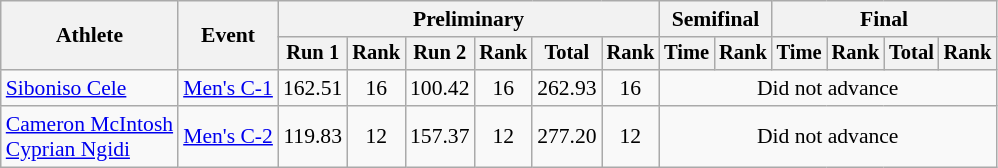<table class="wikitable" style="font-size:90%">
<tr>
<th rowspan="2">Athlete</th>
<th rowspan="2">Event</th>
<th colspan="6">Preliminary</th>
<th colspan="2">Semifinal</th>
<th colspan="4">Final</th>
</tr>
<tr style="font-size:95%">
<th>Run 1</th>
<th>Rank</th>
<th>Run 2</th>
<th>Rank</th>
<th>Total</th>
<th>Rank</th>
<th>Time</th>
<th>Rank</th>
<th>Time</th>
<th>Rank</th>
<th>Total</th>
<th>Rank</th>
</tr>
<tr align=center>
<td align=left><a href='#'>Siboniso Cele</a></td>
<td align=left><a href='#'>Men's C-1</a></td>
<td>162.51</td>
<td>16</td>
<td>100.42</td>
<td>16</td>
<td>262.93</td>
<td>16</td>
<td colspan=6>Did not advance</td>
</tr>
<tr align=center>
<td align=left><a href='#'>Cameron McIntosh</a><br><a href='#'>Cyprian Ngidi</a></td>
<td align=left><a href='#'>Men's C-2</a></td>
<td>119.83</td>
<td>12</td>
<td>157.37</td>
<td>12</td>
<td>277.20</td>
<td>12</td>
<td colspan=6>Did not advance</td>
</tr>
</table>
